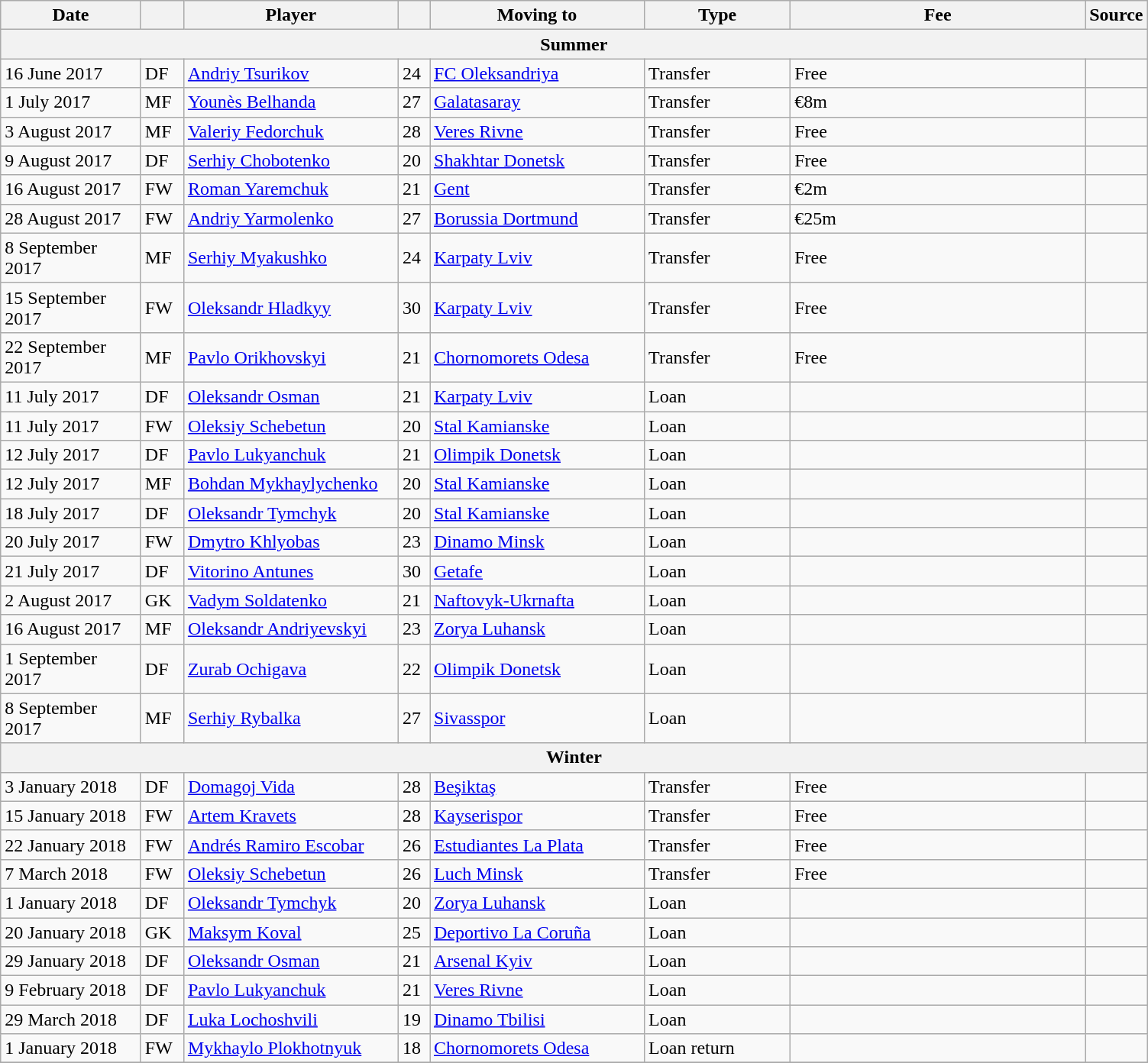<table class="wikitable sortable">
<tr>
<th style="width:115px;">Date</th>
<th style="width:30px;"></th>
<th style="width:180px;">Player</th>
<th style="width:20px;"></th>
<th style="width:180px;">Moving to</th>
<th style="width:120px;" class="unsortable">Type</th>
<th style="width:250px;" class="unsortable">Fee</th>
<th style="width:20px;">Source</th>
</tr>
<tr>
<th colspan=8>Summer</th>
</tr>
<tr>
<td>16 June 2017</td>
<td>DF</td>
<td> <a href='#'>Andriy Tsurikov</a></td>
<td>24</td>
<td> <a href='#'>FC Oleksandriya</a></td>
<td>Transfer</td>
<td>Free</td>
<td></td>
</tr>
<tr>
<td>1 July 2017</td>
<td>MF</td>
<td> <a href='#'>Younès Belhanda</a></td>
<td>27</td>
<td> <a href='#'>Galatasaray</a></td>
<td>Transfer</td>
<td>€8m</td>
<td></td>
</tr>
<tr>
<td>3 August 2017</td>
<td>MF</td>
<td> <a href='#'>Valeriy Fedorchuk</a></td>
<td>28</td>
<td> <a href='#'>Veres Rivne</a></td>
<td>Transfer</td>
<td>Free</td>
<td></td>
</tr>
<tr>
<td>9 August 2017</td>
<td>DF</td>
<td> <a href='#'>Serhiy Chobotenko</a></td>
<td>20</td>
<td> <a href='#'>Shakhtar Donetsk</a></td>
<td>Transfer</td>
<td>Free</td>
<td></td>
</tr>
<tr>
<td>16 August 2017</td>
<td>FW</td>
<td> <a href='#'>Roman Yaremchuk</a></td>
<td>21</td>
<td> <a href='#'>Gent</a></td>
<td>Transfer</td>
<td>€2m</td>
<td></td>
</tr>
<tr>
<td>28 August 2017</td>
<td>FW</td>
<td> <a href='#'>Andriy Yarmolenko</a></td>
<td>27</td>
<td> <a href='#'>Borussia Dortmund</a></td>
<td>Transfer</td>
<td>€25m</td>
<td></td>
</tr>
<tr>
<td>8 September 2017</td>
<td>MF</td>
<td> <a href='#'>Serhiy Myakushko</a></td>
<td>24</td>
<td> <a href='#'>Karpaty Lviv</a></td>
<td>Transfer</td>
<td>Free</td>
<td></td>
</tr>
<tr>
<td>15 September 2017</td>
<td>FW</td>
<td> <a href='#'>Oleksandr Hladkyy</a></td>
<td>30</td>
<td> <a href='#'>Karpaty Lviv</a></td>
<td>Transfer</td>
<td>Free</td>
<td></td>
</tr>
<tr>
<td>22 September 2017</td>
<td>MF</td>
<td> <a href='#'>Pavlo Orikhovskyi</a></td>
<td>21</td>
<td> <a href='#'>Chornomorets Odesa</a></td>
<td>Transfer</td>
<td>Free</td>
<td></td>
</tr>
<tr>
<td>11 July 2017</td>
<td>DF</td>
<td> <a href='#'>Oleksandr Osman</a></td>
<td>21</td>
<td> <a href='#'>Karpaty Lviv</a></td>
<td>Loan</td>
<td></td>
<td></td>
</tr>
<tr>
<td>11 July 2017</td>
<td>FW</td>
<td> <a href='#'>Oleksiy Schebetun</a></td>
<td>20</td>
<td> <a href='#'>Stal Kamianske</a></td>
<td>Loan</td>
<td></td>
<td></td>
</tr>
<tr>
<td>12 July 2017</td>
<td>DF</td>
<td> <a href='#'>Pavlo Lukyanchuk</a></td>
<td>21</td>
<td> <a href='#'>Olimpik Donetsk</a></td>
<td>Loan</td>
<td></td>
<td></td>
</tr>
<tr>
<td>12 July 2017</td>
<td>MF</td>
<td> <a href='#'>Bohdan Mykhaylychenko</a></td>
<td>20</td>
<td> <a href='#'>Stal Kamianske</a></td>
<td>Loan</td>
<td></td>
<td></td>
</tr>
<tr>
<td>18 July 2017</td>
<td>DF</td>
<td> <a href='#'>Oleksandr Tymchyk</a></td>
<td>20</td>
<td> <a href='#'>Stal Kamianske</a></td>
<td>Loan</td>
<td></td>
<td></td>
</tr>
<tr>
<td>20 July 2017</td>
<td>FW</td>
<td> <a href='#'>Dmytro Khlyobas</a></td>
<td>23</td>
<td> <a href='#'>Dinamo Minsk</a></td>
<td>Loan</td>
<td></td>
<td></td>
</tr>
<tr>
<td>21 July 2017</td>
<td>DF</td>
<td> <a href='#'>Vitorino Antunes</a></td>
<td>30</td>
<td> <a href='#'>Getafe</a></td>
<td>Loan</td>
<td></td>
<td></td>
</tr>
<tr>
<td>2 August 2017</td>
<td>GK</td>
<td> <a href='#'>Vadym Soldatenko</a></td>
<td>21</td>
<td> <a href='#'>Naftovyk-Ukrnafta</a></td>
<td>Loan</td>
<td></td>
<td></td>
</tr>
<tr>
<td>16 August 2017</td>
<td>MF</td>
<td> <a href='#'>Oleksandr Andriyevskyi</a></td>
<td>23</td>
<td> <a href='#'>Zorya Luhansk</a></td>
<td>Loan</td>
<td></td>
<td></td>
</tr>
<tr>
<td>1 September 2017</td>
<td>DF</td>
<td> <a href='#'>Zurab Ochigava</a></td>
<td>22</td>
<td> <a href='#'>Olimpik Donetsk</a></td>
<td>Loan</td>
<td></td>
<td></td>
</tr>
<tr>
<td>8 September 2017</td>
<td>MF</td>
<td> <a href='#'>Serhiy Rybalka</a></td>
<td>27</td>
<td> <a href='#'>Sivasspor</a></td>
<td>Loan</td>
<td></td>
<td></td>
</tr>
<tr>
<th colspan=8>Winter</th>
</tr>
<tr>
<td>3 January 2018</td>
<td>DF</td>
<td> <a href='#'>Domagoj Vida</a></td>
<td>28</td>
<td> <a href='#'>Beşiktaş</a></td>
<td>Transfer</td>
<td>Free</td>
<td></td>
</tr>
<tr>
<td>15 January 2018</td>
<td>FW</td>
<td> <a href='#'>Artem Kravets</a></td>
<td>28</td>
<td> <a href='#'>Kayserispor</a></td>
<td>Transfer</td>
<td>Free</td>
<td></td>
</tr>
<tr>
<td>22 January 2018</td>
<td>FW</td>
<td> <a href='#'>Andrés Ramiro Escobar</a></td>
<td>26</td>
<td> <a href='#'>Estudiantes La Plata</a></td>
<td>Transfer</td>
<td>Free</td>
<td></td>
</tr>
<tr>
<td>7 March 2018</td>
<td>FW</td>
<td> <a href='#'>Oleksiy Schebetun</a></td>
<td>26</td>
<td> <a href='#'>Luch Minsk</a></td>
<td>Transfer</td>
<td>Free</td>
<td></td>
</tr>
<tr>
<td>1 January 2018</td>
<td>DF</td>
<td> <a href='#'>Oleksandr Tymchyk</a></td>
<td>20</td>
<td> <a href='#'>Zorya Luhansk</a></td>
<td>Loan</td>
<td></td>
<td></td>
</tr>
<tr>
<td>20 January 2018</td>
<td>GK</td>
<td> <a href='#'>Maksym Koval</a></td>
<td>25</td>
<td> <a href='#'>Deportivo La Coruña</a></td>
<td>Loan</td>
<td></td>
<td></td>
</tr>
<tr>
<td>29 January 2018</td>
<td>DF</td>
<td> <a href='#'>Oleksandr Osman</a></td>
<td>21</td>
<td> <a href='#'>Arsenal Kyiv</a></td>
<td>Loan</td>
<td></td>
<td></td>
</tr>
<tr>
<td>9 February 2018</td>
<td>DF</td>
<td> <a href='#'>Pavlo Lukyanchuk</a></td>
<td>21</td>
<td> <a href='#'>Veres Rivne</a></td>
<td>Loan</td>
<td></td>
<td></td>
</tr>
<tr>
<td>29 March 2018</td>
<td>DF</td>
<td> <a href='#'>Luka Lochoshvili</a></td>
<td>19</td>
<td> <a href='#'>Dinamo Tbilisi</a></td>
<td>Loan</td>
<td></td>
<td></td>
</tr>
<tr>
<td>1 January 2018</td>
<td>FW</td>
<td> <a href='#'>Mykhaylo Plokhotnyuk</a></td>
<td>18</td>
<td> <a href='#'>Chornomorets Odesa</a></td>
<td>Loan return</td>
<td></td>
<td></td>
</tr>
<tr>
</tr>
</table>
